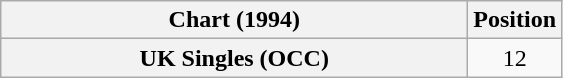<table class="wikitable sortable plainrowheaders" style="text-align:center">
<tr>
<th scope="col" style="width:19em;">Chart (1994)</th>
<th scope="col">Position</th>
</tr>
<tr>
<th scope="row">UK Singles (OCC)</th>
<td>12</td>
</tr>
</table>
